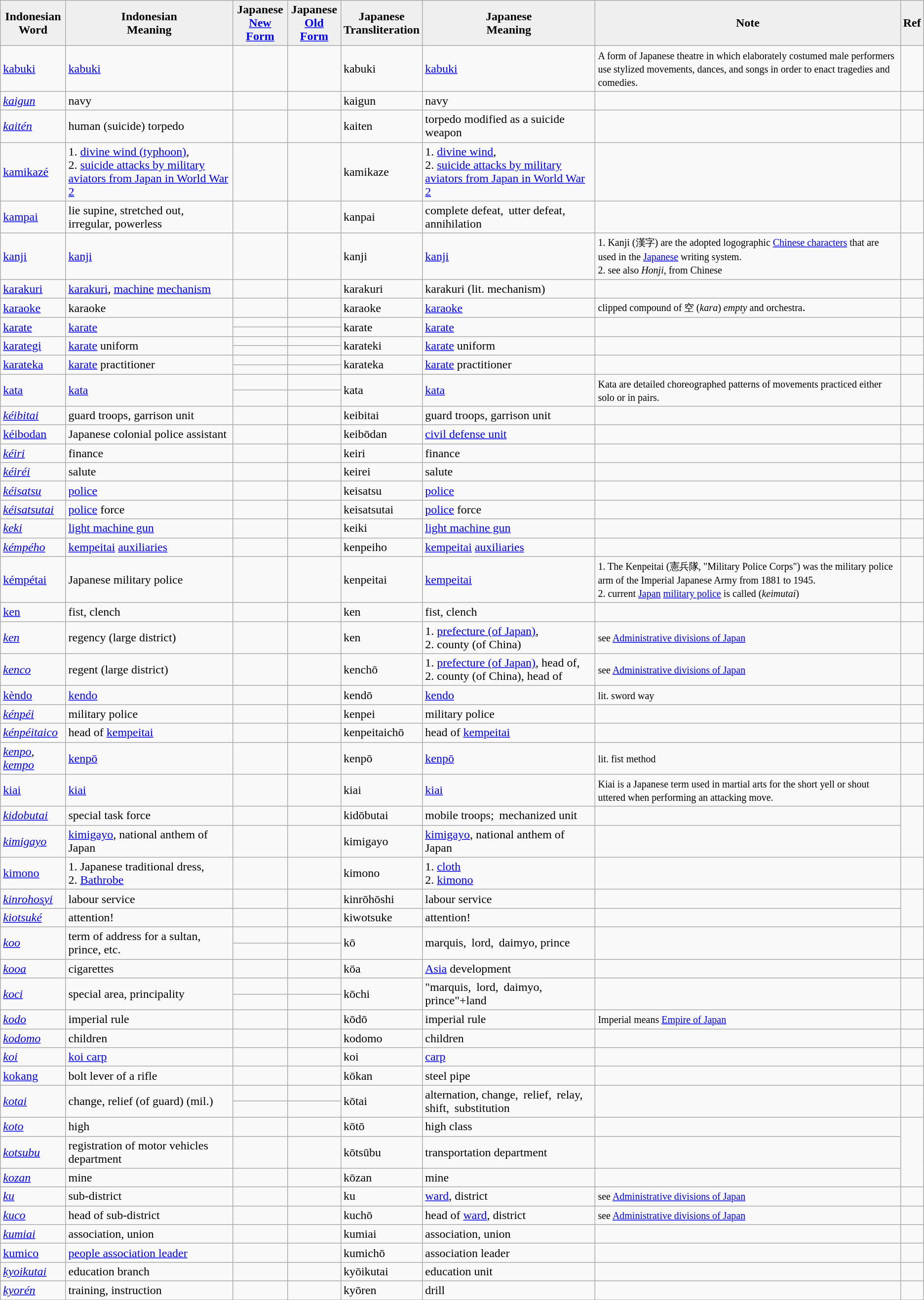<table class="wikitable">
<tr>
<th style="background:#efefef;">Indonesian <br>Word</th>
<th style="background:#efefef;">Indonesian <br>Meaning</th>
<th style="background:#efefef;">Japanese <br><a href='#'>New Form</a></th>
<th style="background:#efefef;">Japanese <br><a href='#'>Old Form</a></th>
<th style="background:#efefef;">Japanese <br>Transliteration</th>
<th style="background:#efefef;">Japanese <br>Meaning</th>
<th style="background:#efefef;">Note</th>
<th style="background:#efefef;">Ref</th>
</tr>
<tr>
<td><a href='#'>kabuki</a></td>
<td><a href='#'>kabuki</a></td>
<td></td>
<td></td>
<td>kabuki</td>
<td><a href='#'>kabuki</a></td>
<td><small>A form of Japanese theatre in which elaborately costumed male performers use stylized movements, dances, and songs in order to enact tragedies and comedies.</small></td>
<td></td>
</tr>
<tr>
<td><em><a href='#'>kaigun</a></em></td>
<td>navy</td>
<td></td>
<td></td>
<td>kaigun</td>
<td>navy</td>
<td><small></small></td>
<td></td>
</tr>
<tr>
<td><em><a href='#'>kaitén</a></em></td>
<td>human (suicide) torpedo</td>
<td></td>
<td></td>
<td>kaiten</td>
<td>torpedo modified as a suicide weapon</td>
<td><small></small></td>
<td></td>
</tr>
<tr>
<td><a href='#'>kamikazé</a></td>
<td>1. <a href='#'>divine wind (typhoon)</a>, <br>2. <a href='#'>suicide attacks by military aviators from Japan in World War 2</a></td>
<td></td>
<td></td>
<td>kamikaze</td>
<td>1. <a href='#'>divine wind</a>, <br>2. <a href='#'>suicide attacks by military aviators from Japan in World War 2</a></td>
<td></td>
<td></td>
</tr>
<tr>
<td><a href='#'>kampai</a></td>
<td>lie supine, stretched out, irregular, powerless</td>
<td></td>
<td></td>
<td>kanpai</td>
<td>complete defeat,  utter defeat,  annihilation</td>
<td></td>
<td></td>
</tr>
<tr>
<td><a href='#'>kanji</a></td>
<td><a href='#'>kanji</a></td>
<td></td>
<td></td>
<td>kanji</td>
<td><a href='#'>kanji</a></td>
<td><small>1. Kanji (漢字) are the adopted logographic <a href='#'>Chinese characters</a> that are used in the <a href='#'>Japanese</a> writing system. <br>2. see also <em>Honji</em>, from Chinese</small></td>
<td></td>
</tr>
<tr>
<td><a href='#'>karakuri</a></td>
<td><a href='#'>karakuri</a>, <a href='#'>machine</a> <a href='#'>mechanism</a></td>
<td></td>
<td></td>
<td>karakuri</td>
<td>karakuri (lit. mechanism)</td>
<td></td>
<td></td>
</tr>
<tr>
<td><a href='#'>karaoke</a></td>
<td>karaoke</td>
<td></td>
<td></td>
<td>karaoke</td>
<td><a href='#'>karaoke</a></td>
<td><small>clipped compound of 空 (<em>kara</em>) <em>empty</em> and orchestra</small>.</td>
<td></td>
</tr>
<tr>
<td rowspan="2"><a href='#'>karate</a></td>
<td rowspan="2"><a href='#'>karate</a></td>
<td></td>
<td></td>
<td rowspan="2">karate</td>
<td rowspan="2"><a href='#'>karate</a></td>
<td rowspan="2"></td>
<td rowspan="2"></td>
</tr>
<tr>
<td></td>
<td></td>
</tr>
<tr>
<td rowspan="2"><a href='#'>karategi</a></td>
<td rowspan="2"><a href='#'>karate</a> uniform</td>
<td></td>
<td></td>
<td rowspan="2">karateki</td>
<td rowspan="2"><a href='#'>karate</a> uniform</td>
<td rowspan="2"></td>
<td rowspan="2"></td>
</tr>
<tr>
<td></td>
<td></td>
</tr>
<tr>
<td rowspan="2"><a href='#'>karateka</a></td>
<td rowspan="2"><a href='#'>karate</a> practitioner</td>
<td></td>
<td></td>
<td rowspan="2">karateka</td>
<td rowspan="2"><a href='#'>karate</a> practitioner</td>
<td rowspan="2"></td>
<td rowspan="2"></td>
</tr>
<tr>
<td></td>
<td></td>
</tr>
<tr>
<td rowspan="2"><a href='#'>kata</a></td>
<td rowspan="2"><a href='#'>kata</a></td>
<td></td>
<td></td>
<td rowspan="2">kata</td>
<td rowspan="2"><a href='#'>kata</a></td>
<td rowspan="2"><small>Kata are detailed choreographed patterns of movements practiced either solo or in pairs.</small></td>
<td rowspan="2"></td>
</tr>
<tr>
<td></td>
<td></td>
</tr>
<tr>
<td><em><a href='#'>kéibitai</a></em></td>
<td>guard troops, garrison unit</td>
<td></td>
<td></td>
<td>keibitai</td>
<td>guard troops, garrison unit</td>
<td></td>
<td></td>
</tr>
<tr>
<td><a href='#'>kéibodan</a></td>
<td>Japanese colonial police assistant</td>
<td></td>
<td></td>
<td>keibōdan</td>
<td><a href='#'>civil defense unit</a></td>
<td></td>
<td></td>
</tr>
<tr>
<td><em><a href='#'>kéiri</a></em></td>
<td>finance</td>
<td></td>
<td></td>
<td>keiri</td>
<td>finance</td>
<td></td>
<td></td>
</tr>
<tr>
<td><em><a href='#'>kéiréi</a></em></td>
<td>salute</td>
<td></td>
<td></td>
<td>keirei</td>
<td>salute</td>
<td></td>
<td></td>
</tr>
<tr>
<td><em><a href='#'>kéisatsu</a></em></td>
<td><a href='#'>police</a></td>
<td></td>
<td></td>
<td>keisatsu</td>
<td><a href='#'>police</a></td>
<td></td>
<td></td>
</tr>
<tr>
<td><em><a href='#'>kéisatsutai</a></em></td>
<td><a href='#'>police</a> force</td>
<td></td>
<td></td>
<td>keisatsutai</td>
<td><a href='#'>police</a> force</td>
<td></td>
<td></td>
</tr>
<tr>
<td><em><a href='#'>keki</a></em></td>
<td><a href='#'>light machine gun</a></td>
<td></td>
<td></td>
<td>keiki</td>
<td><a href='#'>light machine gun</a></td>
<td></td>
<td></td>
</tr>
<tr>
<td><em><a href='#'>kémpého</a></em></td>
<td><a href='#'>kempeitai</a> <a href='#'>auxiliaries</a></td>
<td></td>
<td></td>
<td>kenpeiho</td>
<td><a href='#'>kempeitai</a> <a href='#'>auxiliaries</a></td>
<td></td>
<td></td>
</tr>
<tr>
<td><a href='#'>kémpétai</a></td>
<td>Japanese military police</td>
<td></td>
<td></td>
<td>kenpeitai</td>
<td><a href='#'>kempeitai</a></td>
<td><small>1. The Kenpeitai (憲兵隊, "Military Police Corps") was the military police arm of the Imperial Japanese Army from 1881 to 1945. <br>2. current <a href='#'>Japan</a> <a href='#'>military police</a> is called  (<em>keimutai</em>)</small></td>
<td></td>
</tr>
<tr>
<td><a href='#'>ken</a></td>
<td>fist, clench</td>
<td></td>
<td></td>
<td>ken</td>
<td>fist, clench</td>
<td></td>
<td></td>
</tr>
<tr>
<td><em><a href='#'>ken</a></em></td>
<td>regency (large district)</td>
<td></td>
<td></td>
<td>ken</td>
<td>1. <a href='#'>prefecture (of Japan)</a>, <br>2. county (of China)</td>
<td><small>see <a href='#'>Administrative divisions of Japan</a></small></td>
<td></td>
</tr>
<tr>
<td><em><a href='#'>kenco</a></em></td>
<td>regent (large district)</td>
<td></td>
<td></td>
<td>kenchō</td>
<td>1. <a href='#'>prefecture (of Japan)</a>, head of, <br>2. county (of China), head of</td>
<td><small>see <a href='#'>Administrative divisions of Japan</a></small></td>
<td></td>
</tr>
<tr>
<td><a href='#'>kèndo</a></td>
<td><a href='#'>kendo</a></td>
<td></td>
<td></td>
<td>kendō</td>
<td><a href='#'>kendo</a></td>
<td><small>lit. sword way</small></td>
<td></td>
</tr>
<tr>
<td><em><a href='#'>kénpéi</a></em></td>
<td>military police</td>
<td></td>
<td></td>
<td>kenpei</td>
<td>military police</td>
<td></td>
<td></td>
</tr>
<tr>
<td><em><a href='#'>kénpéitaico</a></em></td>
<td>head of <a href='#'>kempeitai</a></td>
<td></td>
<td></td>
<td>kenpeitaichō</td>
<td>head of <a href='#'>kempeitai</a></td>
<td></td>
<td></td>
</tr>
<tr>
<td><em><a href='#'>kenpo</a>, <a href='#'>kempo</a></em></td>
<td><a href='#'>kenpō</a></td>
<td></td>
<td></td>
<td>kenpō</td>
<td><a href='#'>kenpō</a></td>
<td><small>lit. fist method</small></td>
<td></td>
</tr>
<tr>
<td><a href='#'>kiai</a></td>
<td><a href='#'>kiai</a></td>
<td></td>
<td></td>
<td>kiai</td>
<td><a href='#'>kiai</a></td>
<td><small>Kiai is a Japanese term used in martial arts for the short yell or shout uttered when performing an attacking move.</small></td>
<td></td>
</tr>
<tr>
<td><em><a href='#'>kidobutai</a></em></td>
<td>special task force</td>
<td></td>
<td></td>
<td>kidōbutai</td>
<td>mobile troops;  mechanized unit</td>
<td><small></small></td>
</tr>
<tr>
<td><em><a href='#'>kimigayo</a></em></td>
<td><a href='#'>kimigayo</a>, national anthem of Japan</td>
<td></td>
<td></td>
<td>kimigayo</td>
<td><a href='#'>kimigayo</a>, national anthem of Japan</td>
<td><small></small></td>
</tr>
<tr>
<td><a href='#'>kimono</a></td>
<td>1. Japanese traditional dress, <br>2. <a href='#'>Bathrobe</a></td>
<td></td>
<td></td>
<td>kimono</td>
<td>1. <a href='#'>cloth</a><br>2. <a href='#'>kimono</a></td>
<td></td>
<td></td>
</tr>
<tr>
<td><em><a href='#'>kinrohosyi</a></em></td>
<td>labour service</td>
<td></td>
<td></td>
<td>kinrōhōshi</td>
<td>labour service</td>
<td><small></small></td>
</tr>
<tr>
<td><em><a href='#'>kiotsuké</a></em></td>
<td>attention!</td>
<td></td>
<td></td>
<td>kiwotsuke</td>
<td>attention!</td>
<td><small></small></td>
</tr>
<tr>
<td rowspan="2"><em><a href='#'>koo</a></em></td>
<td rowspan="2">term of address for a sultan, prince, etc.</td>
<td></td>
<td></td>
<td rowspan="2">kō</td>
<td rowspan="2">marquis,  lord,  daimyo, prince</td>
<td rowspan="2"></td>
<td rowspan="2"></td>
</tr>
<tr>
<td></td>
<td></td>
</tr>
<tr>
<td><em><a href='#'>kooa</a></em></td>
<td>cigarettes</td>
<td></td>
<td></td>
<td>kōa</td>
<td><a href='#'>Asia</a> development</td>
<td></td>
<td></td>
</tr>
<tr>
<td rowspan="2"><em><a href='#'>koci</a></em></td>
<td rowspan="2">special area, principality</td>
<td></td>
<td></td>
<td rowspan="2">kōchi</td>
<td rowspan="2">"marquis,  lord,  daimyo, prince"+land</td>
<td rowspan="2"></td>
<td rowspan="2"></td>
</tr>
<tr>
<td></td>
<td></td>
</tr>
<tr>
<td><em><a href='#'>kodo</a></em></td>
<td>imperial rule</td>
<td></td>
<td></td>
<td>kōdō</td>
<td>imperial rule</td>
<td><small>Imperial means <a href='#'>Empire of Japan</a></small></td>
<td></td>
</tr>
<tr>
<td><em><a href='#'>kodomo</a></em></td>
<td>children</td>
<td></td>
<td></td>
<td>kodomo</td>
<td>children</td>
<td><small></small></td>
</tr>
<tr>
<td><em><a href='#'>koi</a></em></td>
<td><a href='#'>koi carp</a></td>
<td></td>
<td></td>
<td>koi</td>
<td><a href='#'>carp</a></td>
<td></td>
<td></td>
</tr>
<tr>
<td><a href='#'>kokang</a></td>
<td>bolt lever of a rifle</td>
<td></td>
<td></td>
<td>kōkan</td>
<td>steel pipe</td>
<td><small></small></td>
</tr>
<tr>
<td rowspan="2"><em><a href='#'>kotai</a></em></td>
<td rowspan="2">change, relief (of guard) (mil.)</td>
<td></td>
<td></td>
<td rowspan="2">kōtai</td>
<td rowspan="2">alternation, change,  relief,  relay,  shift,  substitution</td>
<td rowspan="2"></td>
<td rowspan="2"></td>
</tr>
<tr>
<td></td>
<td></td>
</tr>
<tr>
<td><em><a href='#'>koto</a></em></td>
<td>high</td>
<td></td>
<td></td>
<td>kōtō</td>
<td>high class</td>
<td><small></small></td>
</tr>
<tr>
<td><em><a href='#'>kotsubu</a></em></td>
<td>registration of motor vehicles department</td>
<td></td>
<td></td>
<td>kōtsūbu</td>
<td>transportation department</td>
<td><small></small></td>
</tr>
<tr>
<td><em><a href='#'>kozan</a></em></td>
<td>mine</td>
<td></td>
<td></td>
<td>kōzan</td>
<td>mine</td>
<td><small></small></td>
</tr>
<tr>
<td><em><a href='#'>ku</a></em></td>
<td>sub-district</td>
<td></td>
<td></td>
<td>ku</td>
<td><a href='#'>ward</a>, district</td>
<td><small>see <a href='#'>Administrative divisions of Japan</a></small></td>
<td></td>
</tr>
<tr>
<td><em><a href='#'>kuco</a></em></td>
<td>head of sub-district</td>
<td></td>
<td></td>
<td>kuchō</td>
<td>head of <a href='#'>ward</a>, district</td>
<td><small>see <a href='#'>Administrative divisions of Japan</a></small></td>
<td></td>
</tr>
<tr>
<td><em><a href='#'>kumiai</a></em></td>
<td>association, union</td>
<td></td>
<td></td>
<td>kumiai</td>
<td>association, union</td>
<td></td>
<td></td>
</tr>
<tr>
<td><a href='#'>kumico</a></td>
<td><a href='#'>people association leader</a></td>
<td></td>
<td></td>
<td>kumichō</td>
<td>association leader</td>
<td></td>
<td></td>
</tr>
<tr>
<td><em><a href='#'>kyoikutai</a></em></td>
<td>education branch</td>
<td></td>
<td></td>
<td>kyōikutai</td>
<td>education unit</td>
<td></td>
<td></td>
</tr>
<tr>
<td><em><a href='#'>kyorén</a></em></td>
<td>training, instruction</td>
<td></td>
<td></td>
<td>kyōren</td>
<td>drill</td>
<td></td>
<td></td>
</tr>
<tr>
</tr>
</table>
